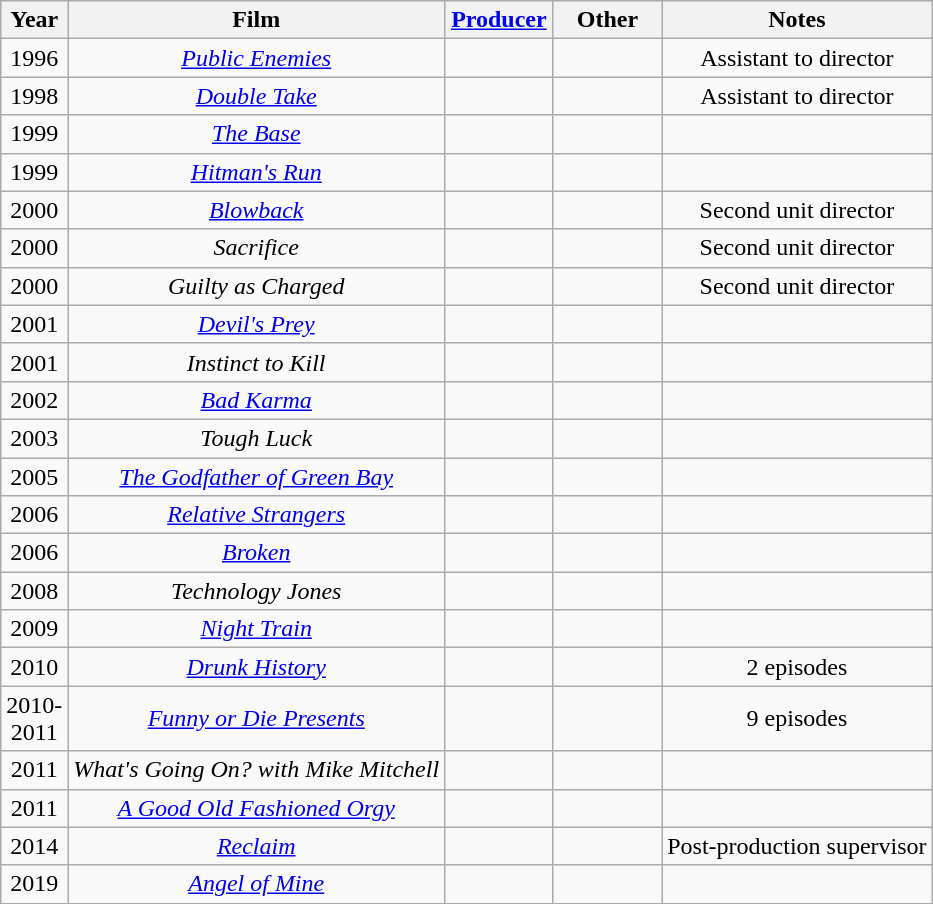<table class="wikitable sortable" style="text-align:center">
<tr>
<th style="width:33px;">Year</th>
<th>Film</th>
<th style="width:65px;"><a href='#'>Producer</a></th>
<th width=65>Other</th>
<th>Notes</th>
</tr>
<tr>
<td>1996</td>
<td><em><a href='#'>Public Enemies</a></em></td>
<td></td>
<td></td>
<td>Assistant to director</td>
</tr>
<tr>
<td>1998</td>
<td><em><a href='#'>Double Take</a></em></td>
<td></td>
<td></td>
<td>Assistant to director</td>
</tr>
<tr>
<td>1999</td>
<td><em><a href='#'>The Base</a></em></td>
<td></td>
<td></td>
<td></td>
</tr>
<tr>
<td>1999</td>
<td><em><a href='#'>Hitman's Run</a></em></td>
<td></td>
<td></td>
<td></td>
</tr>
<tr>
<td>2000</td>
<td><em><a href='#'>Blowback</a></em></td>
<td></td>
<td></td>
<td>Second unit director</td>
</tr>
<tr>
<td>2000</td>
<td><em>Sacrifice</em></td>
<td></td>
<td></td>
<td>Second unit director</td>
</tr>
<tr>
<td>2000</td>
<td><em>Guilty as Charged</em></td>
<td></td>
<td></td>
<td>Second unit director</td>
</tr>
<tr>
<td>2001</td>
<td><em><a href='#'>Devil's Prey</a></em></td>
<td></td>
<td></td>
<td></td>
</tr>
<tr>
<td>2001</td>
<td><em>Instinct to Kill</em></td>
<td></td>
<td></td>
<td></td>
</tr>
<tr>
<td>2002</td>
<td><em><a href='#'>Bad Karma</a></em></td>
<td></td>
<td></td>
<td></td>
</tr>
<tr>
<td>2003</td>
<td><em>Tough Luck</em></td>
<td></td>
<td></td>
<td></td>
</tr>
<tr>
<td>2005</td>
<td><em><a href='#'>The Godfather of Green Bay</a></em></td>
<td></td>
<td></td>
<td></td>
</tr>
<tr>
<td>2006</td>
<td><em><a href='#'>Relative Strangers</a></em></td>
<td></td>
<td></td>
<td></td>
</tr>
<tr>
<td>2006</td>
<td><em><a href='#'>Broken</a></em></td>
<td></td>
<td></td>
<td></td>
</tr>
<tr>
<td>2008</td>
<td><em>Technology Jones</em></td>
<td></td>
<td></td>
<td></td>
</tr>
<tr>
<td>2009</td>
<td><em><a href='#'>Night Train</a></em></td>
<td></td>
<td></td>
<td></td>
</tr>
<tr>
<td>2010</td>
<td><em><a href='#'>Drunk History</a></em></td>
<td></td>
<td></td>
<td>2 episodes</td>
</tr>
<tr>
<td>2010-2011</td>
<td><em><a href='#'>Funny or Die Presents</a></em></td>
<td></td>
<td></td>
<td>9 episodes</td>
</tr>
<tr>
<td>2011</td>
<td><em>What's Going On? with Mike Mitchell</em></td>
<td></td>
<td></td>
<td></td>
</tr>
<tr>
<td>2011</td>
<td><em><a href='#'>A Good Old Fashioned Orgy</a></em></td>
<td></td>
<td></td>
<td></td>
</tr>
<tr>
<td>2014</td>
<td><em><a href='#'>Reclaim</a></em></td>
<td></td>
<td></td>
<td>Post-production supervisor</td>
</tr>
<tr>
<td>2019</td>
<td><em><a href='#'>Angel of Mine</a></em></td>
<td></td>
<td></td>
<td></td>
</tr>
<tr>
</tr>
</table>
